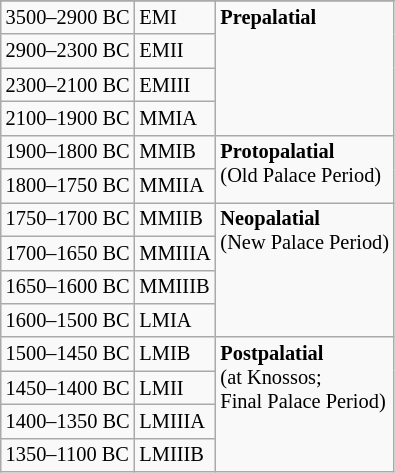<table class="wikitable floatright border: gray solid 1px; text-align: center; background: white;" style="font-size: 85%;">
<tr style="background: #ececec;">
</tr>
<tr>
<td>3500–2900 BC</td>
<td>EMI</td>
<td rowspan="4" style="vertical-align:top;"><strong>Prepalatial</strong></td>
</tr>
<tr>
<td>2900–2300 BC</td>
<td>EMII</td>
</tr>
<tr>
<td>2300–2100 BC</td>
<td>EMIII</td>
</tr>
<tr>
<td>2100–1900 BC</td>
<td>MMIA</td>
</tr>
<tr>
<td>1900–1800 BC</td>
<td>MMIB</td>
<td rowspan="2" style="vertical-align:top;"><strong>Protopalatial</strong><br>(Old Palace Period)</td>
</tr>
<tr>
<td>1800–1750 BC</td>
<td>MMIIA</td>
</tr>
<tr>
<td>1750–1700 BC</td>
<td>MMIIB</td>
<td rowspan="4" style="vertical-align:top;"><strong>Neopalatial</strong><br>(New Palace Period)</td>
</tr>
<tr>
<td>1700–1650 BC</td>
<td>MMIIIA</td>
</tr>
<tr>
<td>1650–1600 BC</td>
<td>MMIIIB</td>
</tr>
<tr>
<td>1600–1500 BC</td>
<td>LMIA</td>
</tr>
<tr>
<td>1500–1450 BC</td>
<td>LMIB</td>
<td rowspan="4" style="vertical-align:top;"><strong>Postpalatial</strong><br> (at Knossos;<br> Final Palace Period)</td>
</tr>
<tr>
<td>1450–1400 BC</td>
<td>LMII</td>
</tr>
<tr>
<td>1400–1350 BC</td>
<td>LMIIIA</td>
</tr>
<tr>
<td>1350–1100 BC</td>
<td>LMIIIB</td>
</tr>
</table>
